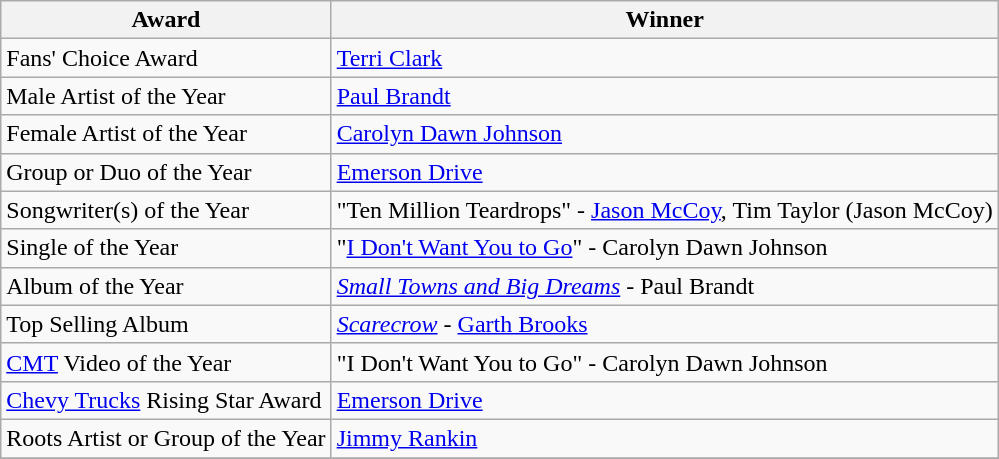<table class="wikitable">
<tr>
<th>Award</th>
<th>Winner</th>
</tr>
<tr>
<td>Fans' Choice Award</td>
<td><a href='#'>Terri Clark</a></td>
</tr>
<tr>
<td>Male Artist of the Year</td>
<td><a href='#'>Paul Brandt</a></td>
</tr>
<tr>
<td>Female Artist of the Year</td>
<td><a href='#'>Carolyn Dawn Johnson</a></td>
</tr>
<tr>
<td>Group or Duo of the Year</td>
<td><a href='#'>Emerson Drive</a></td>
</tr>
<tr>
<td>Songwriter(s) of the Year</td>
<td>"Ten Million Teardrops" - <a href='#'>Jason McCoy</a>, Tim Taylor (Jason McCoy)</td>
</tr>
<tr>
<td>Single of the Year</td>
<td>"<a href='#'>I Don't Want You to Go</a>" - Carolyn Dawn Johnson</td>
</tr>
<tr>
<td>Album of the Year</td>
<td><em><a href='#'>Small Towns and Big Dreams</a></em> - Paul Brandt</td>
</tr>
<tr>
<td>Top Selling Album</td>
<td><em><a href='#'>Scarecrow</a></em> - <a href='#'>Garth Brooks</a></td>
</tr>
<tr>
<td><a href='#'>CMT</a> Video of the Year</td>
<td>"I Don't Want You to Go" - Carolyn Dawn Johnson</td>
</tr>
<tr>
<td><a href='#'>Chevy Trucks</a> Rising Star Award</td>
<td><a href='#'>Emerson Drive</a></td>
</tr>
<tr>
<td>Roots Artist or Group of the Year</td>
<td><a href='#'>Jimmy Rankin</a></td>
</tr>
<tr>
</tr>
</table>
